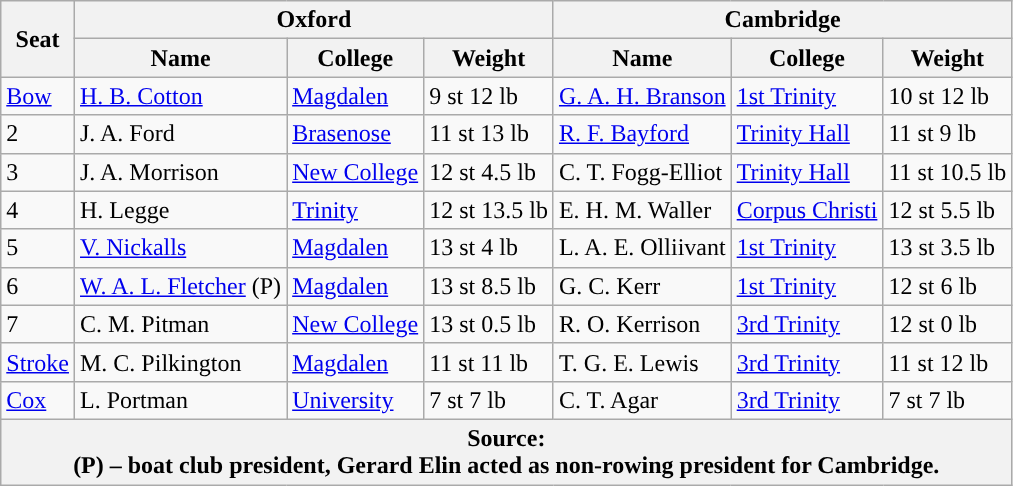<table class="wikitable">
<tr>
<th rowspan="2" scope="col">Seat</th>
<th colspan="3" scope="col">Oxford <br> </th>
<th colspan="3" scope="col">Cambridge <br> </th>
</tr>
<tr>
<th>Name</th>
<th>College</th>
<th>Weight</th>
<th>Name</th>
<th>College</th>
<th>Weight</th>
</tr>
<tr>
<td><a href='#'>Bow</a></td>
<td><a href='#'>H. B. Cotton</a></td>
<td><a href='#'>Magdalen</a></td>
<td>9 st 12 lb</td>
<td><a href='#'>G. A. H. Branson</a></td>
<td><a href='#'>1st Trinity</a></td>
<td>10 st 12 lb</td>
</tr>
<tr>
<td>2</td>
<td>J. A. Ford</td>
<td><a href='#'>Brasenose</a></td>
<td>11 st 13 lb</td>
<td><a href='#'>R. F. Bayford</a></td>
<td><a href='#'>Trinity Hall</a></td>
<td>11 st 9 lb</td>
</tr>
<tr>
<td>3</td>
<td>J. A. Morrison</td>
<td><a href='#'>New College</a></td>
<td>12 st 4.5 lb</td>
<td>C. T. Fogg-Elliot</td>
<td><a href='#'>Trinity Hall</a></td>
<td>11 st 10.5 lb</td>
</tr>
<tr>
<td>4</td>
<td>H. Legge</td>
<td><a href='#'>Trinity</a></td>
<td>12 st 13.5 lb</td>
<td>E. H. M. Waller</td>
<td><a href='#'>Corpus Christi</a></td>
<td>12 st 5.5 lb</td>
</tr>
<tr>
<td>5</td>
<td><a href='#'>V. Nickalls</a></td>
<td><a href='#'>Magdalen</a></td>
<td>13 st 4 lb</td>
<td>L. A. E. Olliivant</td>
<td><a href='#'>1st Trinity</a></td>
<td>13 st 3.5 lb</td>
</tr>
<tr>
<td>6</td>
<td><a href='#'>W. A. L. Fletcher</a> (P)</td>
<td><a href='#'>Magdalen</a></td>
<td>13 st 8.5 lb</td>
<td>G. C. Kerr</td>
<td><a href='#'>1st Trinity</a></td>
<td>12 st 6 lb</td>
</tr>
<tr>
<td>7</td>
<td>C. M. Pitman</td>
<td><a href='#'>New College</a></td>
<td>13 st 0.5 lb</td>
<td>R. O. Kerrison</td>
<td><a href='#'>3rd Trinity</a></td>
<td>12 st 0 lb</td>
</tr>
<tr>
<td><a href='#'>Stroke</a></td>
<td>M. C. Pilkington</td>
<td><a href='#'>Magdalen</a></td>
<td>11 st 11 lb</td>
<td>T. G. E. Lewis</td>
<td><a href='#'>3rd Trinity</a></td>
<td>11 st 12 lb</td>
</tr>
<tr>
<td><a href='#'>Cox</a></td>
<td>L. Portman</td>
<td><a href='#'>University</a></td>
<td>7 st 7 lb</td>
<td>C. T. Agar</td>
<td><a href='#'>3rd Trinity</a></td>
<td>7 st 7 lb</td>
</tr>
<tr>
<th colspan="7">Source:<br>(P) – boat club president, Gerard Elin acted as non-rowing president for Cambridge.<br></th>
</tr>
</table>
